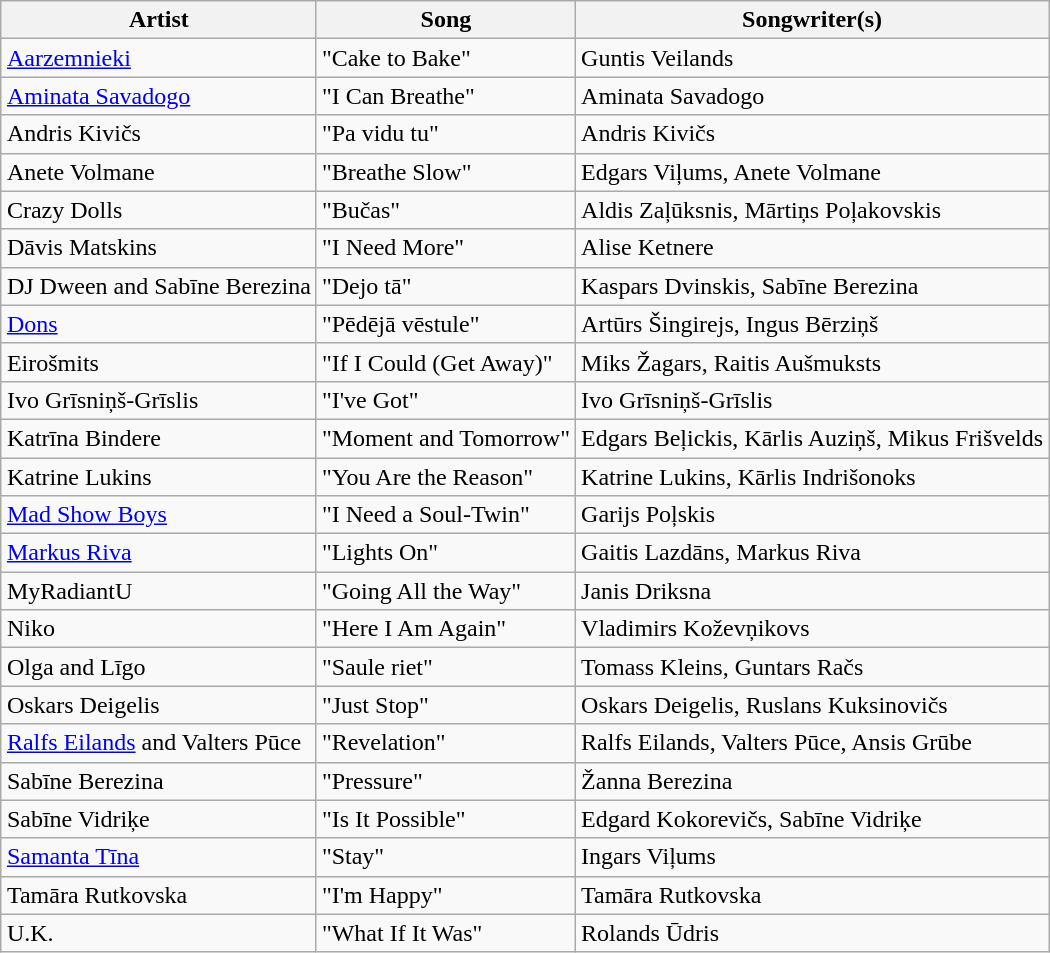<table class="sortable wikitable" style="margin: 1em auto 1em auto">
<tr>
<th>Artist</th>
<th>Song</th>
<th>Songwriter(s)</th>
</tr>
<tr>
<td><a href='#'>Aarzemnieki</a></td>
<td>"Cake to Bake"</td>
<td>Guntis Veilands</td>
</tr>
<tr>
<td><a href='#'>Aminata Savadogo</a></td>
<td>"I Can Breathe"</td>
<td>Aminata Savadogo</td>
</tr>
<tr>
<td>Andris Kivičs</td>
<td>"Pa vidu tu"</td>
<td>Andris Kivičs</td>
</tr>
<tr>
<td>Anete Volmane</td>
<td>"Breathe Slow"</td>
<td>Edgars Viļums, Anete Volmane</td>
</tr>
<tr>
<td>Crazy Dolls</td>
<td>"Bučas"</td>
<td>Aldis Zaļūksnis, Mārtiņs Poļakovskis</td>
</tr>
<tr>
<td>Dāvis Matskins</td>
<td>"I Need More"</td>
<td>Alise Ketnere</td>
</tr>
<tr>
<td>DJ Dween and Sabīne Berezina</td>
<td>"Dejo tā"</td>
<td>Kaspars Dvinskis, Sabīne Berezina</td>
</tr>
<tr>
<td><a href='#'>Dons</a></td>
<td>"Pēdējā vēstule"</td>
<td>Artūrs Šingirejs, Ingus Bērziņš</td>
</tr>
<tr>
<td>Eirošmits</td>
<td>"If I Could (Get Away)"</td>
<td>Miks Žagars, Raitis Aušmuksts</td>
</tr>
<tr>
<td>Ivo Grīsniņš-Grīslis</td>
<td>"I've Got"</td>
<td>Ivo Grīsniņš-Grīslis</td>
</tr>
<tr>
<td>Katrīna Bindere</td>
<td>"Moment and Tomorrow"</td>
<td>Edgars Beļickis, Kārlis Auziņš, Mikus Frišvelds</td>
</tr>
<tr>
<td>Katrine Lukins</td>
<td>"You Are the Reason"</td>
<td>Katrine Lukins, Kārlis Indrišonoks</td>
</tr>
<tr>
<td><a href='#'>Mad Show Boys</a></td>
<td>"I Need a Soul-Twin"</td>
<td>Garijs Poļskis</td>
</tr>
<tr>
<td><a href='#'>Markus Riva</a></td>
<td>"Lights On"</td>
<td>Gaitis Lazdāns, Markus Riva</td>
</tr>
<tr>
<td>MyRadiantU</td>
<td>"Going All the Way"</td>
<td>Janis Driksna</td>
</tr>
<tr>
<td>Niko</td>
<td>"Here I Am Again"</td>
<td>Vladimirs Koževņikovs</td>
</tr>
<tr>
<td>Olga and Līgo</td>
<td>"Saule riet"</td>
<td>Tomass Kleins, Guntars Račs</td>
</tr>
<tr>
<td>Oskars Deigelis</td>
<td>"Just Stop"</td>
<td>Oskars Deigelis, Ruslans Kuksinovičs</td>
</tr>
<tr>
<td><a href='#'>Ralfs Eilands</a> and Valters Pūce</td>
<td>"Revelation"</td>
<td>Ralfs Eilands, Valters Pūce, Ansis Grūbe</td>
</tr>
<tr>
<td>Sabīne Berezina</td>
<td>"Pressure"</td>
<td>Žanna Berezina</td>
</tr>
<tr>
<td>Sabīne Vidriķe</td>
<td>"Is It Possible"</td>
<td>Edgard Kokorevičs, Sabīne Vidriķe</td>
</tr>
<tr>
<td><a href='#'>Samanta Tīna</a></td>
<td>"Stay"</td>
<td>Ingars Viļums</td>
</tr>
<tr>
<td>Tamāra Rutkovska</td>
<td>"I'm Happy"</td>
<td>Tamāra Rutkovska</td>
</tr>
<tr>
<td>U.K.</td>
<td>"What If It Was"</td>
<td>Rolands Ūdris</td>
</tr>
</table>
